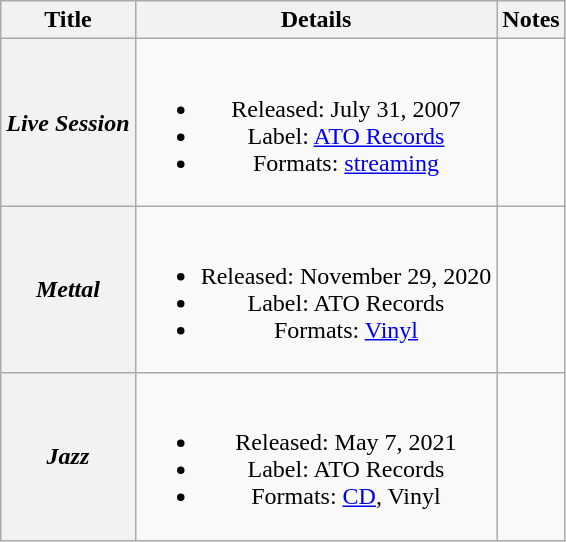<table class="wikitable plainrowheaders" style="text-align:center">
<tr>
<th scope="col">Title</th>
<th scope="col">Details</th>
<th scope="col">Notes</th>
</tr>
<tr>
<th scope="row"><em>Live Session</em></th>
<td><br><ul><li>Released: July 31, 2007</li><li>Label: <a href='#'>ATO Records</a></li><li>Formats: <a href='#'>streaming</a></li></ul></td>
<td></td>
</tr>
<tr>
<th scope="row"><em>Mettal</em></th>
<td><br><ul><li>Released: November 29, 2020</li><li>Label: ATO Records</li><li>Formats: <a href='#'>Vinyl</a></li></ul></td>
<td></td>
</tr>
<tr>
<th scope="row"><em>Jazz</em></th>
<td><br><ul><li>Released: May 7, 2021</li><li>Label: ATO Records</li><li>Formats: <a href='#'>CD</a>, Vinyl</li></ul></td>
<td></td>
</tr>
</table>
